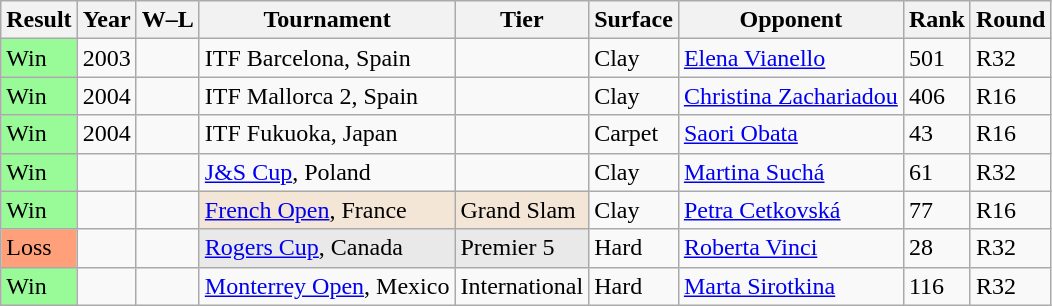<table class="wikitable">
<tr>
<th>Result</th>
<th>Year</th>
<th>W–L</th>
<th>Tournament</th>
<th>Tier</th>
<th>Surface</th>
<th>Opponent</th>
<th>Rank</th>
<th>Round</th>
</tr>
<tr>
<td bgcolor=98FB98>Win</td>
<td>2003</td>
<td></td>
<td>ITF Barcelona, Spain</td>
<td></td>
<td>Clay</td>
<td> <a href='#'>Elena Vianello</a></td>
<td>501</td>
<td>R32</td>
</tr>
<tr>
<td bgcolor=98FB98>Win</td>
<td>2004</td>
<td></td>
<td>ITF Mallorca 2, Spain</td>
<td></td>
<td>Clay</td>
<td> <a href='#'>Christina Zachariadou</a></td>
<td>406</td>
<td>R16</td>
</tr>
<tr>
<td bgcolor=98FB98>Win</td>
<td>2004</td>
<td></td>
<td>ITF Fukuoka, Japan</td>
<td></td>
<td>Carpet</td>
<td> <a href='#'>Saori Obata</a></td>
<td>43</td>
<td>R16</td>
</tr>
<tr>
<td bgcolor=98FB98>Win</td>
<td><a href='#'></a></td>
<td></td>
<td><a href='#'>J&S Cup</a>, Poland</td>
<td></td>
<td>Clay</td>
<td> <a href='#'>Martina Suchá</a></td>
<td>61</td>
<td>R32</td>
</tr>
<tr>
<td bgcolor=98FB98>Win</td>
<td><a href='#'></a></td>
<td></td>
<td bgcolor=f3e6d7><a href='#'>French Open</a>, France</td>
<td bgcolor=f3e6d7>Grand Slam</td>
<td>Clay</td>
<td> <a href='#'>Petra Cetkovská</a></td>
<td>77</td>
<td>R16</td>
</tr>
<tr>
<td bgcolor=ffa07a>Loss</td>
<td><a href='#'></a></td>
<td></td>
<td bgcolor=e9e9e9><a href='#'>Rogers Cup</a>, Canada</td>
<td bgcolor=e9e9e9>Premier 5</td>
<td>Hard</td>
<td> <a href='#'>Roberta Vinci</a></td>
<td>28</td>
<td>R32</td>
</tr>
<tr>
<td bgcolor=98FB98>Win</td>
<td><a href='#'></a></td>
<td></td>
<td><a href='#'>Monterrey Open</a>, Mexico</td>
<td>International</td>
<td>Hard</td>
<td> <a href='#'>Marta Sirotkina</a></td>
<td>116</td>
<td>R32</td>
</tr>
</table>
